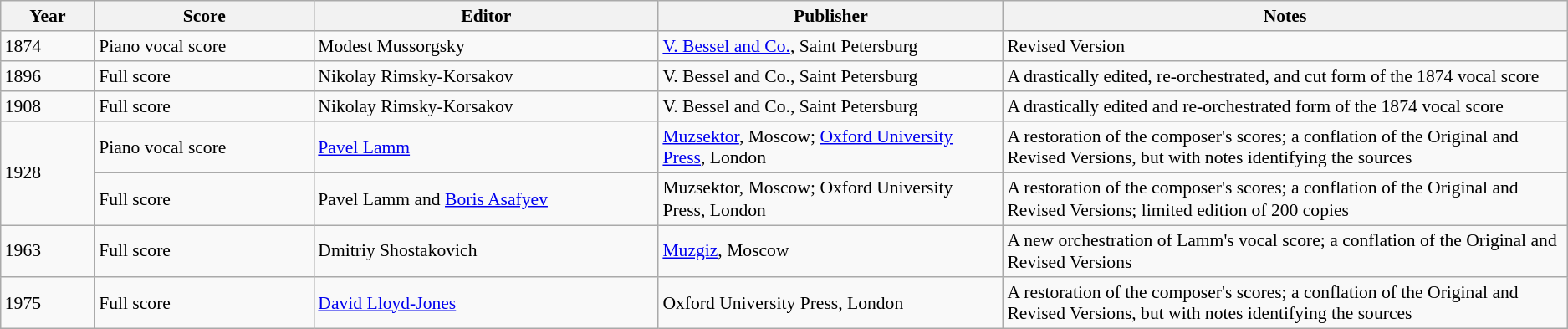<table Class="wikitable" style="font-size:90%; line-height:1.2">
<tr>
<th style="width:6%;">Year</th>
<th style="width:14%;">Score</th>
<th style="width:22%;">Editor</th>
<th style="width:22%;">Publisher</th>
<th style="width:36%;">Notes</th>
</tr>
<tr>
<td>1874</td>
<td>Piano vocal score</td>
<td>Modest Mussorgsky</td>
<td><a href='#'>V. Bessel and Co.</a>, Saint Petersburg</td>
<td>Revised Version</td>
</tr>
<tr>
<td>1896</td>
<td>Full score</td>
<td>Nikolay Rimsky-Korsakov</td>
<td>V. Bessel and Co., Saint Petersburg</td>
<td>A drastically edited, re-orchestrated, and cut form of the 1874 vocal score</td>
</tr>
<tr>
<td>1908</td>
<td>Full score</td>
<td>Nikolay Rimsky-Korsakov</td>
<td>V. Bessel and Co., Saint Petersburg</td>
<td>A drastically edited and re-orchestrated form of the 1874 vocal score</td>
</tr>
<tr>
<td rowspan=2>1928</td>
<td>Piano vocal score</td>
<td><a href='#'>Pavel Lamm</a></td>
<td><a href='#'>Muzsektor</a>, Moscow; <a href='#'>Oxford University Press</a>, London</td>
<td>A restoration of the composer's scores; a conflation of the Original and Revised Versions, but with notes identifying the sources</td>
</tr>
<tr>
<td>Full score</td>
<td>Pavel Lamm and <a href='#'>Boris Asafyev</a></td>
<td>Muzsektor, Moscow; Oxford University Press, London</td>
<td>A restoration of the composer's scores; a conflation of the Original and Revised Versions; limited edition of 200 copies</td>
</tr>
<tr>
<td>1963</td>
<td>Full score</td>
<td>Dmitriy Shostakovich</td>
<td><a href='#'>Muzgiz</a>, Moscow</td>
<td>A new orchestration of Lamm's vocal score; a conflation of the Original and Revised Versions</td>
</tr>
<tr>
<td>1975</td>
<td>Full score</td>
<td><a href='#'>David Lloyd-Jones</a></td>
<td>Oxford University Press, London</td>
<td>A restoration of the composer's scores; a conflation of the Original and Revised Versions, but with notes identifying the sources</td>
</tr>
</table>
